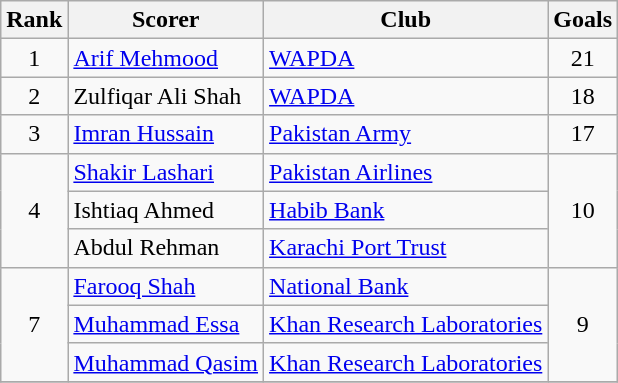<table class="wikitable">
<tr>
<th>Rank</th>
<th>Scorer</th>
<th>Club</th>
<th>Goals</th>
</tr>
<tr>
<td align=center>1</td>
<td><a href='#'>Arif Mehmood</a></td>
<td><a href='#'>WAPDA</a></td>
<td align=center>21</td>
</tr>
<tr>
<td align=center>2</td>
<td>Zulfiqar Ali Shah</td>
<td><a href='#'>WAPDA</a></td>
<td align=center>18</td>
</tr>
<tr>
<td align=center>3</td>
<td><a href='#'>Imran Hussain</a></td>
<td><a href='#'>Pakistan Army</a></td>
<td align=center>17</td>
</tr>
<tr>
<td rowspan=3 align=center>4</td>
<td><a href='#'>Shakir Lashari</a></td>
<td><a href='#'>Pakistan Airlines</a></td>
<td rowspan=3 align=center>10</td>
</tr>
<tr>
<td>Ishtiaq Ahmed</td>
<td><a href='#'>Habib Bank</a></td>
</tr>
<tr>
<td>Abdul Rehman</td>
<td><a href='#'>Karachi Port Trust</a></td>
</tr>
<tr>
<td rowspan=3 align=center>7</td>
<td><a href='#'>Farooq Shah</a></td>
<td><a href='#'>National Bank</a></td>
<td rowspan=3 align=center>9</td>
</tr>
<tr>
<td><a href='#'>Muhammad Essa</a></td>
<td><a href='#'>Khan Research Laboratories</a></td>
</tr>
<tr>
<td><a href='#'>Muhammad Qasim</a></td>
<td><a href='#'>Khan Research Laboratories</a></td>
</tr>
<tr>
</tr>
</table>
